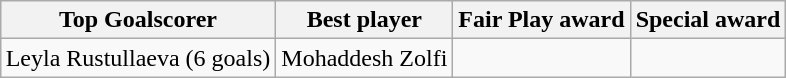<table class="wikitable" style="text-align: center; margin: 0 auto;">
<tr>
<th>Top Goalscorer</th>
<th>Best player</th>
<th>Fair Play award</th>
<th>Special award</th>
</tr>
<tr>
<td> Leyla Rustullaeva (6 goals)</td>
<td> Mohaddesh Zolfi</td>
<td></td>
<td></td>
</tr>
</table>
